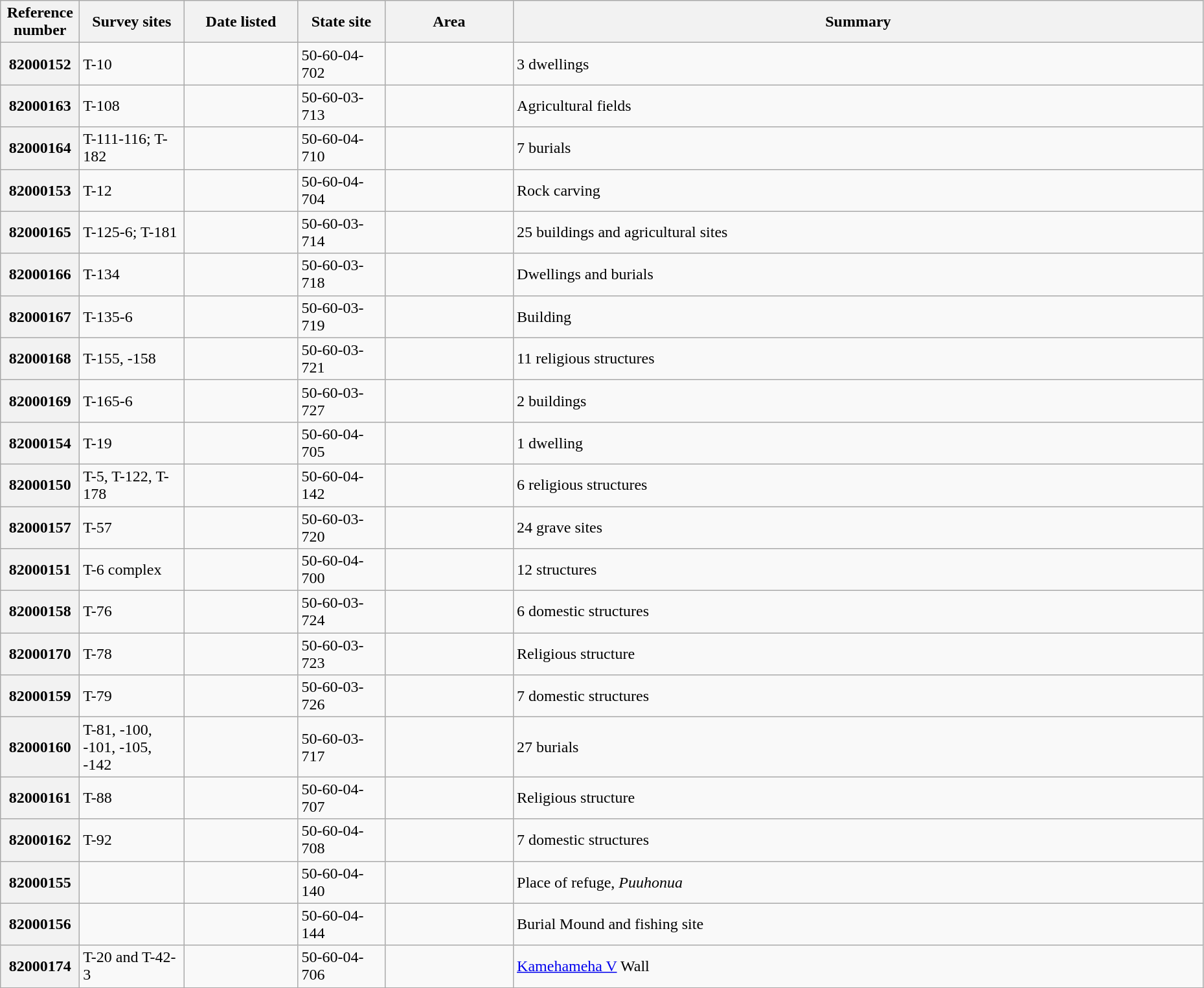<table class="wikitable sortable" style="width:98%">
<tr>
<th width = 74em >Reference number</th>
<th width = 100em ><strong>Survey sites</strong></th>
<th width = 110em ><strong>Date listed</strong></th>
<th width = 82em ><strong>State site</strong></th>
<th width = 125em  ><strong>Area</strong></th>
<th class="unsortable" ><strong>Summary</strong></th>
</tr>
<tr ->
<th>82000152</th>
<td>T-10</td>
<td></td>
<td>50-60-04-702</td>
<td></td>
<td>3 dwellings</td>
</tr>
<tr ->
<th>82000163</th>
<td>T-108</td>
<td></td>
<td>50-60-03-713</td>
<td></td>
<td>Agricultural fields</td>
</tr>
<tr ->
<th>82000164</th>
<td>T-111-116; T-182</td>
<td></td>
<td>50-60-04-710</td>
<td></td>
<td>7 burials</td>
</tr>
<tr ->
<th>82000153</th>
<td>T-12</td>
<td></td>
<td>50-60-04-704</td>
<td></td>
<td>Rock carving</td>
</tr>
<tr ->
<th>82000165</th>
<td>T-125-6; T-181</td>
<td></td>
<td>50-60-03-714</td>
<td></td>
<td>25 buildings and agricultural sites</td>
</tr>
<tr ->
<th>82000166</th>
<td>T-134</td>
<td></td>
<td>50-60-03-718</td>
<td></td>
<td>Dwellings and burials</td>
</tr>
<tr ->
<th>82000167</th>
<td>T-135-6</td>
<td></td>
<td>50-60-03-719</td>
<td></td>
<td>Building</td>
</tr>
<tr ->
<th>82000168</th>
<td>T-155, -158</td>
<td></td>
<td>50-60-03-721</td>
<td></td>
<td>11 religious structures</td>
</tr>
<tr ->
<th>82000169</th>
<td>T-165-6</td>
<td></td>
<td>50-60-03-727</td>
<td></td>
<td>2 buildings</td>
</tr>
<tr ->
<th>82000154</th>
<td>T-19</td>
<td></td>
<td>50-60-04-705</td>
<td></td>
<td>1 dwelling</td>
</tr>
<tr ->
<th>82000150</th>
<td>T-5, T-122, T-178</td>
<td></td>
<td>50-60-04-142</td>
<td></td>
<td>6 religious structures</td>
</tr>
<tr ->
<th>82000157</th>
<td>T-57</td>
<td></td>
<td>50-60-03-720</td>
<td></td>
<td>24 grave sites</td>
</tr>
<tr ->
<th>82000151</th>
<td>T-6 complex</td>
<td></td>
<td>50-60-04-700</td>
<td></td>
<td>12 structures</td>
</tr>
<tr ->
<th>82000158</th>
<td>T-76</td>
<td></td>
<td>50-60-03-724</td>
<td></td>
<td>6 domestic structures</td>
</tr>
<tr ->
<th>82000170</th>
<td>T-78</td>
<td></td>
<td>50-60-03-723</td>
<td></td>
<td>Religious structure</td>
</tr>
<tr ->
<th>82000159</th>
<td>T-79</td>
<td></td>
<td>50-60-03-726</td>
<td></td>
<td>7 domestic structures</td>
</tr>
<tr ->
<th>82000160</th>
<td>T-81, -100, -101, -105, -142</td>
<td></td>
<td>50-60-03-717</td>
<td></td>
<td>27 burials</td>
</tr>
<tr ->
<th>82000161</th>
<td>T-88</td>
<td></td>
<td>50-60-04-707</td>
<td></td>
<td>Religious structure</td>
</tr>
<tr ->
<th>82000162</th>
<td>T-92</td>
<td></td>
<td>50-60-04-708</td>
<td></td>
<td>7 domestic structures</td>
</tr>
<tr ->
<th>82000155</th>
<td></td>
<td></td>
<td>50-60-04-140</td>
<td></td>
<td>Place of refuge, <em>Puuhonua</em></td>
</tr>
<tr ->
<th>82000156</th>
<td></td>
<td></td>
<td>50-60-04-144</td>
<td></td>
<td>Burial Mound and fishing site</td>
</tr>
<tr ->
<th>82000174</th>
<td>T-20 and T-42-3</td>
<td></td>
<td>50-60-04-706</td>
<td></td>
<td><a href='#'>Kamehameha V</a> Wall</td>
</tr>
<tr ->
</tr>
</table>
